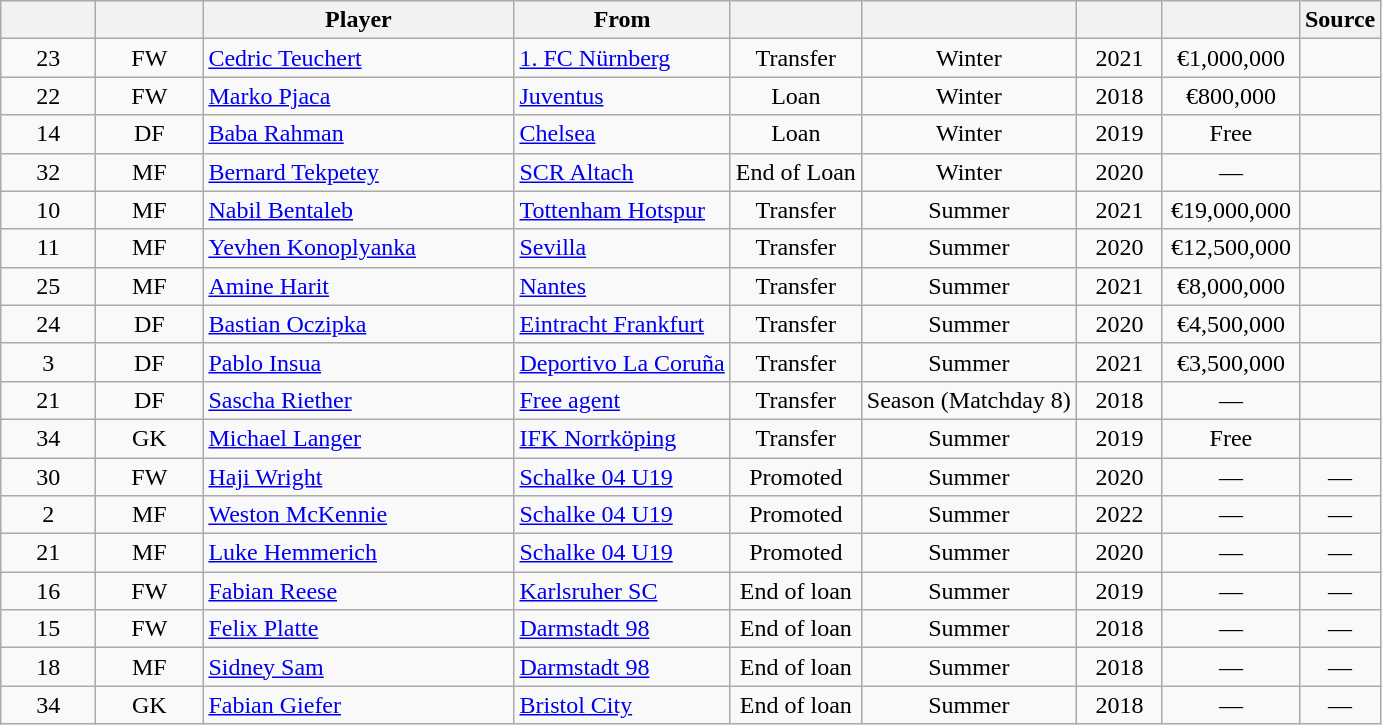<table class="wikitable" style="text-align:center;">
<tr>
<th style="width:56px;"></th>
<th style="width:64px;"></th>
<th style="width:200px;">Player</th>
<th>From</th>
<th></th>
<th></th>
<th style="width:50px;"></th>
<th style="width:84px;"></th>
<th>Source</th>
</tr>
<tr>
<td>23</td>
<td>FW</td>
<td align="left"> <a href='#'>Cedric Teuchert</a></td>
<td style="text-align:left"> <a href='#'>1. FC Nürnberg</a></td>
<td>Transfer</td>
<td>Winter</td>
<td>2021</td>
<td>€1,000,000</td>
<td></td>
</tr>
<tr>
<td>22</td>
<td>FW</td>
<td align="left"> <a href='#'>Marko Pjaca</a></td>
<td style="text-align:left"> <a href='#'>Juventus</a></td>
<td>Loan</td>
<td>Winter</td>
<td>2018</td>
<td>€800,000</td>
<td></td>
</tr>
<tr>
<td>14</td>
<td>DF</td>
<td align="left"> <a href='#'>Baba Rahman</a></td>
<td style="text-align:left"> <a href='#'>Chelsea</a></td>
<td>Loan</td>
<td>Winter</td>
<td>2019</td>
<td>Free</td>
<td></td>
</tr>
<tr>
<td>32</td>
<td>MF</td>
<td align="left"> <a href='#'>Bernard Tekpetey</a></td>
<td style="text-align:left"> <a href='#'>SCR Altach</a></td>
<td>End of Loan</td>
<td>Winter</td>
<td>2020</td>
<td>—</td>
<td></td>
</tr>
<tr>
<td>10</td>
<td>MF</td>
<td align="left"> <a href='#'>Nabil Bentaleb</a></td>
<td style="text-align:left"> <a href='#'>Tottenham Hotspur</a></td>
<td>Transfer</td>
<td>Summer</td>
<td>2021</td>
<td>€19,000,000</td>
<td></td>
</tr>
<tr>
<td>11</td>
<td>MF</td>
<td align="left"> <a href='#'>Yevhen Konoplyanka</a></td>
<td style="text-align:left"> <a href='#'>Sevilla</a></td>
<td>Transfer</td>
<td>Summer</td>
<td>2020</td>
<td>€12,500,000</td>
<td></td>
</tr>
<tr>
<td>25</td>
<td>MF</td>
<td align="left"> <a href='#'>Amine Harit</a></td>
<td style="text-align:left"> <a href='#'>Nantes</a></td>
<td>Transfer</td>
<td>Summer</td>
<td>2021</td>
<td>€8,000,000</td>
<td></td>
</tr>
<tr>
<td>24</td>
<td>DF</td>
<td align="left"> <a href='#'>Bastian Oczipka</a></td>
<td style="text-align:left"> <a href='#'>Eintracht Frankfurt</a></td>
<td>Transfer</td>
<td>Summer</td>
<td>2020</td>
<td>€4,500,000</td>
<td></td>
</tr>
<tr>
<td>3</td>
<td>DF</td>
<td align="left"> <a href='#'>Pablo Insua</a></td>
<td style="text-align:left"> <a href='#'>Deportivo La Coruña</a></td>
<td>Transfer</td>
<td>Summer</td>
<td>2021</td>
<td>€3,500,000</td>
<td></td>
</tr>
<tr>
<td>21</td>
<td>DF</td>
<td align="left"> <a href='#'>Sascha Riether</a></td>
<td style="text-align:left"><a href='#'>Free agent</a></td>
<td>Transfer</td>
<td>Season (Matchday 8)</td>
<td>2018</td>
<td>—</td>
<td></td>
</tr>
<tr>
<td>34</td>
<td>GK</td>
<td align="left"> <a href='#'>Michael Langer</a></td>
<td style="text-align:left"> <a href='#'>IFK Norrköping</a></td>
<td>Transfer</td>
<td>Summer</td>
<td>2019</td>
<td>Free</td>
<td></td>
</tr>
<tr>
<td>30</td>
<td>FW</td>
<td align="left"> <a href='#'>Haji Wright</a></td>
<td style="text-align:left"> <a href='#'>Schalke 04 U19</a></td>
<td>Promoted</td>
<td>Summer</td>
<td>2020</td>
<td>—</td>
<td>—</td>
</tr>
<tr>
<td>2</td>
<td>MF</td>
<td align="left"> <a href='#'>Weston McKennie</a></td>
<td style="text-align:left"> <a href='#'>Schalke 04 U19</a></td>
<td>Promoted</td>
<td>Summer</td>
<td>2022</td>
<td>—</td>
<td>—</td>
</tr>
<tr>
<td>21</td>
<td>MF</td>
<td align="left"> <a href='#'>Luke Hemmerich</a></td>
<td style="text-align:left"> <a href='#'>Schalke 04 U19</a></td>
<td>Promoted</td>
<td>Summer</td>
<td>2020</td>
<td>—</td>
<td>—</td>
</tr>
<tr>
<td>16</td>
<td>FW</td>
<td align="left"> <a href='#'>Fabian Reese</a></td>
<td style="text-align:left"> <a href='#'>Karlsruher SC</a></td>
<td>End of loan</td>
<td>Summer</td>
<td>2019</td>
<td>—</td>
<td>—</td>
</tr>
<tr>
<td>15</td>
<td>FW</td>
<td align="left"> <a href='#'>Felix Platte</a></td>
<td style="text-align:left"> <a href='#'>Darmstadt 98</a></td>
<td>End of loan</td>
<td>Summer</td>
<td>2018</td>
<td>—</td>
<td>—</td>
</tr>
<tr>
<td>18</td>
<td>MF</td>
<td align="left"> <a href='#'>Sidney Sam</a></td>
<td style="text-align:left"> <a href='#'>Darmstadt 98</a></td>
<td>End of loan</td>
<td>Summer</td>
<td>2018</td>
<td>—</td>
<td>—</td>
</tr>
<tr>
<td>34</td>
<td>GK</td>
<td align="left"> <a href='#'>Fabian Giefer</a></td>
<td style="text-align:left"> <a href='#'>Bristol City</a></td>
<td>End of loan</td>
<td>Summer</td>
<td>2018</td>
<td>—</td>
<td>—</td>
</tr>
</table>
